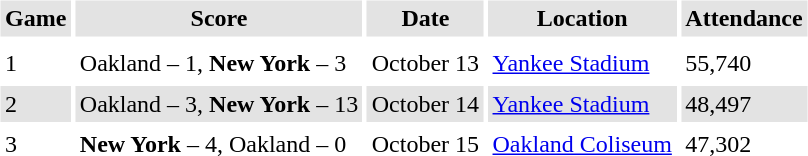<table border="0" cellspacing="3" cellpadding="3">
<tr style="background: #e3e3e3;">
<th>Game</th>
<th>Score</th>
<th>Date</th>
<th>Location</th>
<th>Attendance</th>
</tr>
<tr style="background: #e3e3e3;">
</tr>
<tr>
<td>1</td>
<td>Oakland – 1, <strong>New York</strong> – 3</td>
<td>October 13</td>
<td><a href='#'>Yankee Stadium</a></td>
<td>55,740</td>
</tr>
<tr style="background: #e3e3e3;">
<td>2</td>
<td>Oakland – 3, <strong>New York</strong> – 13</td>
<td>October 14</td>
<td><a href='#'>Yankee Stadium</a></td>
<td>48,497</td>
</tr>
<tr>
<td>3</td>
<td><strong>New York</strong> – 4, Oakland – 0</td>
<td>October 15</td>
<td><a href='#'>Oakland Coliseum</a></td>
<td>47,302</td>
</tr>
</table>
